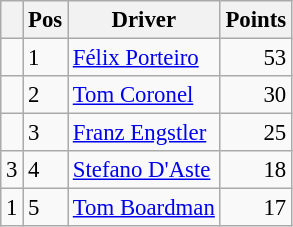<table class="wikitable" style="font-size: 95%;">
<tr>
<th></th>
<th>Pos</th>
<th>Driver</th>
<th>Points</th>
</tr>
<tr>
<td align="left"></td>
<td>1</td>
<td> <a href='#'>Félix Porteiro</a></td>
<td align="right">53</td>
</tr>
<tr>
<td align="left"></td>
<td>2</td>
<td> <a href='#'>Tom Coronel</a></td>
<td align="right">30</td>
</tr>
<tr>
<td align="left"></td>
<td>3</td>
<td> <a href='#'>Franz Engstler</a></td>
<td align="right">25</td>
</tr>
<tr>
<td align="left"> 3</td>
<td>4</td>
<td> <a href='#'>Stefano D'Aste</a></td>
<td align="right">18</td>
</tr>
<tr>
<td align="left"> 1</td>
<td>5</td>
<td> <a href='#'>Tom Boardman</a></td>
<td align="right">17</td>
</tr>
</table>
